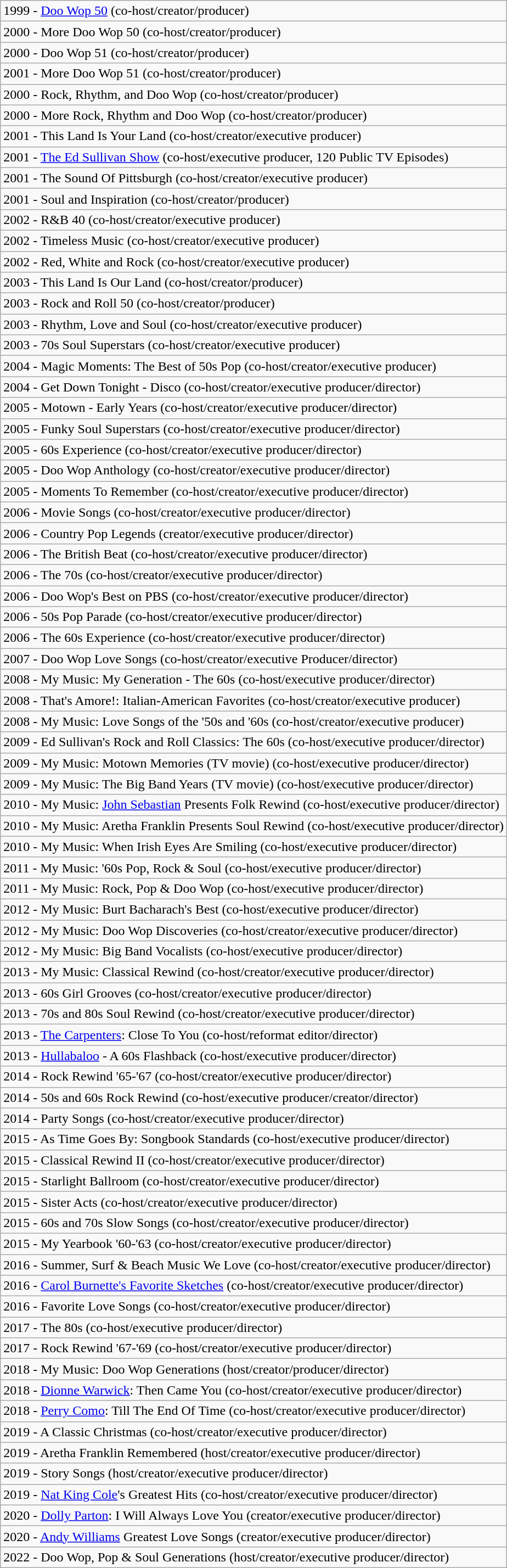<table class="wikitable mw-collapsible mw-collapsed">
<tr>
<td>1999 - <a href='#'>Doo Wop 50</a> (co-host/creator/producer)</td>
</tr>
<tr>
<td>2000 - More Doo Wop 50 (co-host/creator/producer)</td>
</tr>
<tr>
<td>2000 - Doo Wop 51 (co-host/creator/producer)</td>
</tr>
<tr>
<td>2001 - More Doo Wop 51 (co-host/creator/producer)</td>
</tr>
<tr>
<td>2000 - Rock, Rhythm, and Doo Wop (co-host/creator/producer)</td>
</tr>
<tr>
<td>2000 - More Rock, Rhythm and Doo Wop (co-host/creator/producer)</td>
</tr>
<tr>
<td>2001 - This Land Is Your Land (co-host/creator/executive producer)</td>
</tr>
<tr>
<td>2001 - <a href='#'>The Ed Sullivan Show</a> (co-host/executive producer, 120 Public TV Episodes)</td>
</tr>
<tr>
<td>2001 - The Sound Of Pittsburgh (co-host/creator/executive producer)</td>
</tr>
<tr>
<td>2001 - Soul and Inspiration (co-host/creator/producer)</td>
</tr>
<tr>
<td>2002 - R&B 40 (co-host/creator/executive producer)</td>
</tr>
<tr>
<td>2002 - Timeless Music (co-host/creator/executive producer)</td>
</tr>
<tr>
<td>2002 - Red, White and Rock (co-host/creator/executive producer)</td>
</tr>
<tr>
<td>2003 - This Land Is Our Land (co-host/creator/producer)</td>
</tr>
<tr>
<td>2003 - Rock and Roll 50 (co-host/creator/producer)</td>
</tr>
<tr>
<td>2003 - Rhythm, Love and Soul (co-host/creator/executive producer)</td>
</tr>
<tr>
<td>2003 - 70s Soul Superstars (co-host/creator/executive producer)</td>
</tr>
<tr>
<td>2004 - Magic Moments: The Best of 50s Pop (co-host/creator/executive producer)</td>
</tr>
<tr>
<td>2004 - Get Down Tonight - Disco (co-host/creator/executive producer/director)</td>
</tr>
<tr>
<td>2005 - Motown - Early Years (co-host/creator/executive producer/director)</td>
</tr>
<tr>
<td>2005 - Funky Soul Superstars (co-host/creator/executive producer/director)</td>
</tr>
<tr>
<td>2005 - 60s Experience (co-host/creator/executive producer/director)</td>
</tr>
<tr>
<td>2005 - Doo Wop Anthology (co-host/creator/executive producer/director)</td>
</tr>
<tr>
<td>2005 - Moments To Remember (co-host/creator/executive producer/director)</td>
</tr>
<tr>
<td>2006 - Movie Songs (co-host/creator/executive producer/director)</td>
</tr>
<tr>
<td>2006 - Country Pop Legends (creator/executive producer/director)</td>
</tr>
<tr>
<td>2006 - The British Beat (co-host/creator/executive producer/director)</td>
</tr>
<tr>
<td>2006 - The 70s (co-host/creator/executive producer/director)</td>
</tr>
<tr>
<td>2006 - Doo Wop's Best on PBS (co-host/creator/executive producer/director)</td>
</tr>
<tr>
<td>2006 - 50s Pop Parade (co-host/creator/executive producer/director)</td>
</tr>
<tr>
<td>2006 - The 60s Experience (co-host/creator/executive producer/director)</td>
</tr>
<tr>
<td>2007 - Doo Wop Love Songs (co-host/creator/executive Producer/director)</td>
</tr>
<tr>
<td>2008 - My Music: My Generation - The 60s (co-host/executive producer/director)</td>
</tr>
<tr>
<td>2008 - That's Amore!: Italian-American Favorites (co-host/creator/executive producer)</td>
</tr>
<tr>
<td>2008 - My Music: Love Songs of the '50s and '60s (co-host/creator/executive producer)</td>
</tr>
<tr>
<td>2009 - Ed Sullivan's Rock and Roll Classics: The 60s (co-host/executive producer/director)</td>
</tr>
<tr>
<td>2009 - My Music: Motown Memories (TV movie) (co-host/executive producer/director)</td>
</tr>
<tr>
<td>2009 - My Music: The Big Band Years (TV movie) (co-host/executive producer/director)</td>
</tr>
<tr>
<td>2010 - My Music: <a href='#'>John Sebastian</a> Presents Folk Rewind (co-host/executive producer/director)</td>
</tr>
<tr>
<td>2010 - My Music: Aretha Franklin Presents Soul Rewind (co-host/executive producer/director)</td>
</tr>
<tr>
<td>2010 - My Music: When Irish Eyes Are Smiling (co-host/executive producer/director)</td>
</tr>
<tr>
<td>2011 - My Music: '60s Pop, Rock & Soul (co-host/executive producer/director)</td>
</tr>
<tr>
<td>2011 - My Music: Rock, Pop & Doo Wop (co-host/executive producer/director)</td>
</tr>
<tr>
<td>2012 - My Music: Burt Bacharach's Best (co-host/executive producer/director)</td>
</tr>
<tr>
<td>2012 - My Music: Doo Wop Discoveries (co-host/creator/executive producer/director)</td>
</tr>
<tr>
<td>2012 - My Music: Big Band Vocalists (co-host/executive producer/director)</td>
</tr>
<tr>
<td>2013 - My Music: Classical Rewind (co-host/creator/executive producer/director)</td>
</tr>
<tr>
<td>2013 - 60s Girl Grooves (co-host/creator/executive producer/director)</td>
</tr>
<tr>
<td>2013 - 70s and 80s Soul Rewind (co-host/creator/executive producer/director)</td>
</tr>
<tr>
<td>2013 - <a href='#'>The Carpenters</a>: Close To You (co-host/reformat editor/director)</td>
</tr>
<tr>
<td>2013 - <a href='#'>Hullabaloo</a> - A 60s Flashback (co-host/executive producer/director)</td>
</tr>
<tr>
<td>2014 - Rock Rewind '65-'67 (co-host/creator/executive producer/director)</td>
</tr>
<tr>
<td>2014 - 50s and 60s Rock Rewind (co-host/executive producer/creator/director)</td>
</tr>
<tr>
<td>2014 - Party Songs (co-host/creator/executive producer/director)</td>
</tr>
<tr>
<td>2015 - As Time Goes By: Songbook Standards (co-host/executive producer/director)</td>
</tr>
<tr>
<td>2015 - Classical Rewind II (co-host/creator/executive producer/director)</td>
</tr>
<tr>
<td>2015 - Starlight Ballroom (co-host/creator/executive producer/director)</td>
</tr>
<tr>
<td>2015 - Sister Acts (co-host/creator/executive producer/director)</td>
</tr>
<tr>
<td>2015 - 60s and 70s Slow Songs (co-host/creator/executive producer/director)</td>
</tr>
<tr>
<td>2015 - My Yearbook '60-'63 (co-host/creator/executive producer/director)</td>
</tr>
<tr>
<td>2016 - Summer, Surf & Beach Music We Love (co-host/creator/executive producer/director)</td>
</tr>
<tr>
<td>2016 - <a href='#'>Carol Burnette's Favorite Sketches</a> (co-host/creator/executive producer/director)</td>
</tr>
<tr>
<td>2016 - Favorite Love Songs (co-host/creator/executive producer/director)</td>
</tr>
<tr>
<td>2017 - The 80s (co-host/executive producer/director)</td>
</tr>
<tr>
<td>2017 - Rock Rewind '67-'69 (co-host/creator/executive producer/director)</td>
</tr>
<tr>
<td>2018 - My Music: Doo Wop Generations (host/creator/producer/director)</td>
</tr>
<tr>
<td>2018 - <a href='#'>Dionne Warwick</a>: Then Came You (co-host/creator/executive producer/director)</td>
</tr>
<tr>
<td>2018 - <a href='#'>Perry Como</a>: Till The End Of Time (co-host/creator/executive producer/director)</td>
</tr>
<tr>
<td>2019 - A Classic Christmas (co-host/creator/executive producer/director)</td>
</tr>
<tr>
<td>2019 - Aretha Franklin Remembered (host/creator/executive producer/director)</td>
</tr>
<tr>
<td>2019 - Story Songs (host/creator/executive producer/director)</td>
</tr>
<tr>
<td>2019 - <a href='#'>Nat King Cole</a>'s Greatest Hits (co-host/creator/executive producer/director)</td>
</tr>
<tr>
<td>2020 - <a href='#'>Dolly Parton</a>: I Will Always Love You (creator/executive producer/director)</td>
</tr>
<tr>
<td>2020 - <a href='#'>Andy Williams</a> Greatest Love Songs (creator/executive producer/director)</td>
</tr>
<tr>
<td>2022 - Doo Wop, Pop & Soul Generations (host/creator/executive producer/director)</td>
</tr>
</table>
